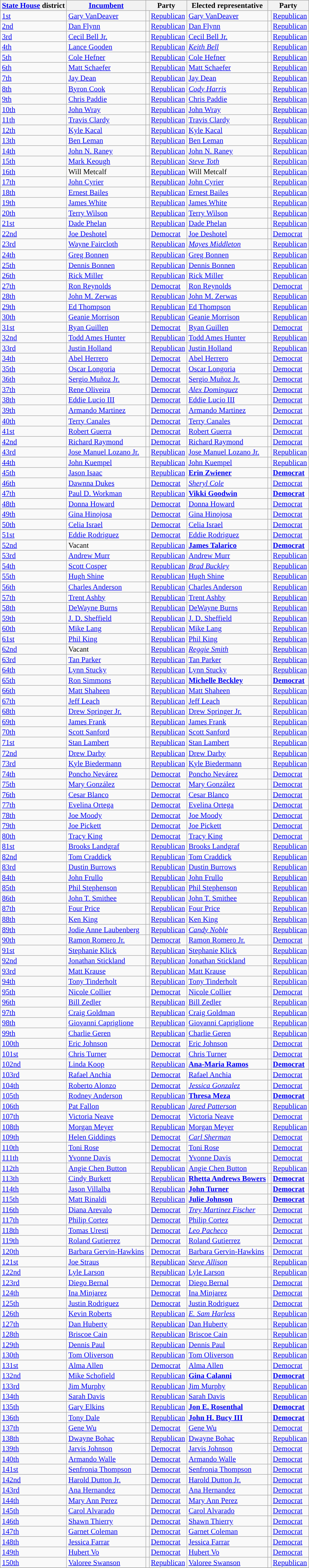<table class="sortable wikitable" style="font-size:95%;line-height:14px;">
<tr>
<th colspan="1" class="unsortable"><a href='#'>State House</a> district</th>
<th class="unsortable"><a href='#'>Incumbent</a></th>
<th colspan="2">Party</th>
<th class="unsortable">Elected representative</th>
<th colspan="2">Party</th>
</tr>
<tr>
<td><a href='#'>1st</a></td>
<td><a href='#'>Gary VanDeaver</a></td>
<td style="background:"></td>
<td><a href='#'>Republican</a></td>
<td><a href='#'>Gary VanDeaver</a></td>
<td style="background:"></td>
<td><a href='#'>Republican</a></td>
</tr>
<tr>
<td><a href='#'>2nd</a></td>
<td><a href='#'>Dan Flynn</a></td>
<td style="background:"></td>
<td><a href='#'>Republican</a></td>
<td><a href='#'>Dan Flynn</a></td>
<td style="background:"></td>
<td><a href='#'>Republican</a></td>
</tr>
<tr>
<td><a href='#'>3rd</a></td>
<td><a href='#'>Cecil Bell Jr.</a></td>
<td style="background:"></td>
<td><a href='#'>Republican</a></td>
<td><a href='#'>Cecil Bell Jr.</a></td>
<td style="background:"></td>
<td><a href='#'>Republican</a></td>
</tr>
<tr>
<td><a href='#'>4th</a></td>
<td><a href='#'>Lance Gooden</a></td>
<td style="background:"></td>
<td><a href='#'>Republican</a></td>
<td><em><a href='#'>Keith Bell</a></em></td>
<td style="background:"></td>
<td><a href='#'>Republican</a></td>
</tr>
<tr>
<td><a href='#'>5th</a></td>
<td><a href='#'>Cole Hefner</a></td>
<td style="background:"></td>
<td><a href='#'>Republican</a></td>
<td><a href='#'>Cole Hefner</a></td>
<td style="background:"></td>
<td><a href='#'>Republican</a></td>
</tr>
<tr>
<td><a href='#'>6th</a></td>
<td><a href='#'>Matt Schaefer</a></td>
<td style="background:"></td>
<td><a href='#'>Republican</a></td>
<td><a href='#'>Matt Schaefer</a></td>
<td style="background:"></td>
<td><a href='#'>Republican</a></td>
</tr>
<tr>
<td><a href='#'>7th</a></td>
<td><a href='#'>Jay Dean</a></td>
<td style="background:"></td>
<td><a href='#'>Republican</a></td>
<td><a href='#'>Jay Dean</a></td>
<td style="background:"></td>
<td><a href='#'>Republican</a></td>
</tr>
<tr>
<td><a href='#'>8th</a></td>
<td><a href='#'>Byron Cook</a></td>
<td style="background:"></td>
<td><a href='#'>Republican</a></td>
<td><em><a href='#'>Cody Harris</a></em></td>
<td style="background:"></td>
<td><a href='#'>Republican</a></td>
</tr>
<tr>
<td><a href='#'>9th</a></td>
<td><a href='#'>Chris Paddie</a></td>
<td style="background:"></td>
<td><a href='#'>Republican</a></td>
<td><a href='#'>Chris Paddie</a></td>
<td style="background:"></td>
<td><a href='#'>Republican</a></td>
</tr>
<tr>
<td><a href='#'>10th</a></td>
<td><a href='#'>John Wray</a></td>
<td style="background:"></td>
<td><a href='#'>Republican</a></td>
<td><a href='#'>John Wray</a></td>
<td style="background:"></td>
<td><a href='#'>Republican</a></td>
</tr>
<tr>
<td><a href='#'>11th</a></td>
<td><a href='#'>Travis Clardy</a></td>
<td style="background:"></td>
<td><a href='#'>Republican</a></td>
<td><a href='#'>Travis Clardy</a></td>
<td style="background:"></td>
<td><a href='#'>Republican</a></td>
</tr>
<tr>
<td><a href='#'>12th</a></td>
<td><a href='#'>Kyle Kacal</a></td>
<td style="background:"></td>
<td><a href='#'>Republican</a></td>
<td><a href='#'>Kyle Kacal</a></td>
<td style="background:"></td>
<td><a href='#'>Republican</a></td>
</tr>
<tr>
<td><a href='#'>13th</a></td>
<td><a href='#'>Ben Leman</a></td>
<td style="background:"></td>
<td><a href='#'>Republican</a></td>
<td><a href='#'>Ben Leman</a></td>
<td style="background:"></td>
<td><a href='#'>Republican</a></td>
</tr>
<tr>
<td><a href='#'>14th</a></td>
<td><a href='#'>John N. Raney</a></td>
<td style="background:"></td>
<td><a href='#'>Republican</a></td>
<td><a href='#'>John N. Raney</a></td>
<td style="background:"></td>
<td><a href='#'>Republican</a></td>
</tr>
<tr>
<td><a href='#'>15th</a></td>
<td><a href='#'>Mark Keough</a></td>
<td style="background:"></td>
<td><a href='#'>Republican</a></td>
<td><em><a href='#'>Steve Toth</a></em></td>
<td style="background:"></td>
<td><a href='#'>Republican</a></td>
</tr>
<tr>
<td><a href='#'>16th</a></td>
<td>Will Metcalf</td>
<td style="background:"></td>
<td><a href='#'>Republican</a></td>
<td>Will Metcalf</td>
<td style="background:"></td>
<td><a href='#'>Republican</a></td>
</tr>
<tr>
<td><a href='#'>17th</a></td>
<td><a href='#'>John Cyrier</a></td>
<td style="background:"></td>
<td><a href='#'>Republican</a></td>
<td><a href='#'>John Cyrier</a></td>
<td style="background:"></td>
<td><a href='#'>Republican</a></td>
</tr>
<tr>
<td><a href='#'>18th</a></td>
<td><a href='#'>Ernest Bailes</a></td>
<td style="background:"></td>
<td><a href='#'>Republican</a></td>
<td><a href='#'>Ernest Bailes</a></td>
<td style="background:"></td>
<td><a href='#'>Republican</a></td>
</tr>
<tr>
<td><a href='#'>19th</a></td>
<td><a href='#'>James White</a></td>
<td style="background:"></td>
<td><a href='#'>Republican</a></td>
<td><a href='#'>James White</a></td>
<td style="background:"></td>
<td><a href='#'>Republican</a></td>
</tr>
<tr>
<td><a href='#'>20th</a></td>
<td><a href='#'>Terry Wilson</a></td>
<td style="background:"></td>
<td><a href='#'>Republican</a></td>
<td><a href='#'>Terry Wilson</a></td>
<td style="background:"></td>
<td><a href='#'>Republican</a></td>
</tr>
<tr>
<td><a href='#'>21st</a></td>
<td><a href='#'>Dade Phelan</a></td>
<td style="background:"></td>
<td><a href='#'>Republican</a></td>
<td><a href='#'>Dade Phelan</a></td>
<td style="background:"></td>
<td><a href='#'>Republican</a></td>
</tr>
<tr>
<td><a href='#'>22nd</a></td>
<td><a href='#'>Joe Deshotel</a></td>
<td style="background:"></td>
<td><a href='#'>Democrat</a></td>
<td><a href='#'>Joe Deshotel</a></td>
<td style="background:"></td>
<td><a href='#'>Democrat</a></td>
</tr>
<tr>
<td><a href='#'>23rd</a></td>
<td><a href='#'>Wayne Faircloth</a></td>
<td style="background:"></td>
<td><a href='#'>Republican</a></td>
<td><em><a href='#'>Mayes Middleton</a></em></td>
<td style="background:"></td>
<td><a href='#'>Republican</a></td>
</tr>
<tr>
<td><a href='#'>24th</a></td>
<td><a href='#'>Greg Bonnen</a></td>
<td style="background:"></td>
<td><a href='#'>Republican</a></td>
<td><a href='#'>Greg Bonnen</a></td>
<td style="background:"></td>
<td><a href='#'>Republican</a></td>
</tr>
<tr>
<td><a href='#'>25th</a></td>
<td><a href='#'>Dennis Bonnen</a></td>
<td style="background:"></td>
<td><a href='#'>Republican</a></td>
<td><a href='#'>Dennis Bonnen</a></td>
<td style="background:"></td>
<td><a href='#'>Republican</a></td>
</tr>
<tr>
<td><a href='#'>26th</a></td>
<td><a href='#'>Rick Miller</a></td>
<td style="background:"></td>
<td><a href='#'>Republican</a></td>
<td><a href='#'>Rick Miller</a></td>
<td style="background:"></td>
<td><a href='#'>Republican</a></td>
</tr>
<tr>
<td><a href='#'>27th</a></td>
<td><a href='#'>Ron Reynolds</a></td>
<td style="background:"></td>
<td><a href='#'>Democrat</a></td>
<td><a href='#'>Ron Reynolds</a></td>
<td style="background:"></td>
<td><a href='#'>Democrat</a></td>
</tr>
<tr>
<td><a href='#'>28th</a></td>
<td><a href='#'>John M. Zerwas</a></td>
<td style="background:"></td>
<td><a href='#'>Republican</a></td>
<td><a href='#'>John M. Zerwas</a></td>
<td style="background:"></td>
<td><a href='#'>Republican</a></td>
</tr>
<tr>
<td><a href='#'>29th</a></td>
<td><a href='#'>Ed Thompson</a></td>
<td style="background:"></td>
<td><a href='#'>Republican</a></td>
<td><a href='#'>Ed Thompson</a></td>
<td style="background:"></td>
<td><a href='#'>Republican</a></td>
</tr>
<tr>
<td><a href='#'>30th</a></td>
<td><a href='#'>Geanie Morrison</a></td>
<td style="background:"></td>
<td><a href='#'>Republican</a></td>
<td><a href='#'>Geanie Morrison</a></td>
<td style="background:"></td>
<td><a href='#'>Republican</a></td>
</tr>
<tr>
<td><a href='#'>31st</a></td>
<td><a href='#'>Ryan Guillen</a></td>
<td style="background:"></td>
<td><a href='#'>Democrat</a></td>
<td><a href='#'>Ryan Guillen</a></td>
<td style="background:"></td>
<td><a href='#'>Democrat</a></td>
</tr>
<tr>
<td><a href='#'>32nd</a></td>
<td><a href='#'>Todd Ames Hunter</a></td>
<td style="background:"></td>
<td><a href='#'>Republican</a></td>
<td><a href='#'>Todd Ames Hunter</a></td>
<td style="background:"></td>
<td><a href='#'>Republican</a></td>
</tr>
<tr>
<td><a href='#'>33rd</a></td>
<td><a href='#'>Justin Holland</a></td>
<td style="background:"></td>
<td><a href='#'>Republican</a></td>
<td><a href='#'>Justin Holland</a></td>
<td style="background:"></td>
<td><a href='#'>Republican</a></td>
</tr>
<tr>
<td><a href='#'>34th</a></td>
<td><a href='#'>Abel Herrero</a></td>
<td style="background:"></td>
<td><a href='#'>Democrat</a></td>
<td><a href='#'>Abel Herrero</a></td>
<td style="background:"></td>
<td><a href='#'>Democrat</a></td>
</tr>
<tr>
<td><a href='#'>35th</a></td>
<td><a href='#'>Oscar Longoria</a></td>
<td style="background:"></td>
<td><a href='#'>Democrat</a></td>
<td><a href='#'>Oscar Longoria</a></td>
<td style="background:"></td>
<td><a href='#'>Democrat</a></td>
</tr>
<tr>
<td><a href='#'>36th</a></td>
<td><a href='#'>Sergio Muñoz Jr.</a></td>
<td style="background:"></td>
<td><a href='#'>Democrat</a></td>
<td><a href='#'>Sergio Muñoz Jr.</a></td>
<td style="background:"></td>
<td><a href='#'>Democrat</a></td>
</tr>
<tr>
<td><a href='#'>37th</a></td>
<td><a href='#'>Rene Oliveira</a></td>
<td style="background:"></td>
<td><a href='#'>Democrat</a></td>
<td><em><a href='#'>Alex Dominguez</a></em></td>
<td style="background:"></td>
<td><a href='#'>Democrat</a></td>
</tr>
<tr>
<td><a href='#'>38th</a></td>
<td><a href='#'>Eddie Lucio III</a></td>
<td style="background:"></td>
<td><a href='#'>Democrat</a></td>
<td><a href='#'>Eddie Lucio III</a></td>
<td style="background:"></td>
<td><a href='#'>Democrat</a></td>
</tr>
<tr>
<td><a href='#'>39th</a></td>
<td><a href='#'>Armando Martinez</a></td>
<td style="background:"></td>
<td><a href='#'>Democrat</a></td>
<td><a href='#'>Armando Martinez</a></td>
<td style="background:"></td>
<td><a href='#'>Democrat</a></td>
</tr>
<tr>
<td><a href='#'>40th</a></td>
<td><a href='#'>Terry Canales</a></td>
<td style="background:"></td>
<td><a href='#'>Democrat</a></td>
<td><a href='#'>Terry Canales</a></td>
<td style="background:"></td>
<td><a href='#'>Democrat</a></td>
</tr>
<tr>
<td><a href='#'>41st</a></td>
<td><a href='#'>Robert Guerra</a></td>
<td style="background:"></td>
<td><a href='#'>Democrat</a></td>
<td><a href='#'>Robert Guerra</a></td>
<td style="background:"></td>
<td><a href='#'>Democrat</a></td>
</tr>
<tr>
<td><a href='#'>42nd</a></td>
<td><a href='#'>Richard Raymond</a></td>
<td style="background:"></td>
<td><a href='#'>Democrat</a></td>
<td><a href='#'>Richard Raymond</a></td>
<td style="background:"></td>
<td><a href='#'>Democrat</a></td>
</tr>
<tr>
<td><a href='#'>43rd</a></td>
<td><a href='#'>Jose Manuel Lozano Jr.</a></td>
<td style="background:"></td>
<td><a href='#'>Republican</a></td>
<td><a href='#'>Jose Manuel Lozano Jr.</a></td>
<td style="background:"></td>
<td><a href='#'>Republican</a></td>
</tr>
<tr>
<td><a href='#'>44th</a></td>
<td><a href='#'>John Kuempel</a></td>
<td style="background:"></td>
<td><a href='#'>Republican</a></td>
<td><a href='#'>John Kuempel</a></td>
<td style="background:"></td>
<td><a href='#'>Republican</a></td>
</tr>
<tr>
<td><a href='#'>45th</a></td>
<td><a href='#'>Jason Isaac</a></td>
<td style="background:"></td>
<td><a href='#'>Republican</a></td>
<td><strong><a href='#'>Erin Zwiener</a></strong></td>
<td style="background:"></td>
<td><strong><a href='#'>Democrat</a></strong></td>
</tr>
<tr>
<td><a href='#'>46th</a></td>
<td><a href='#'>Dawnna Dukes</a></td>
<td style="background:"></td>
<td><a href='#'>Democrat</a></td>
<td><em><a href='#'>Sheryl Cole</a></em></td>
<td style="background:"></td>
<td><a href='#'>Democrat</a></td>
</tr>
<tr>
<td><a href='#'>47th</a></td>
<td><a href='#'>Paul D. Workman</a></td>
<td style="background:"></td>
<td><a href='#'>Republican</a></td>
<td><strong><a href='#'>Vikki Goodwin</a></strong></td>
<td style="background:"></td>
<td><strong><a href='#'>Democrat</a></strong></td>
</tr>
<tr>
<td><a href='#'>48th</a></td>
<td><a href='#'>Donna Howard</a></td>
<td style="background:"></td>
<td><a href='#'>Democrat</a></td>
<td><a href='#'>Donna Howard</a></td>
<td style="background:"></td>
<td><a href='#'>Democrat</a></td>
</tr>
<tr>
<td><a href='#'>49th</a></td>
<td><a href='#'>Gina Hinojosa</a></td>
<td style="background:"></td>
<td><a href='#'>Democrat</a></td>
<td><a href='#'>Gina Hinojosa</a></td>
<td style="background:"></td>
<td><a href='#'>Democrat</a></td>
</tr>
<tr>
<td><a href='#'>50th</a></td>
<td><a href='#'>Celia Israel</a></td>
<td style="background:"></td>
<td><a href='#'>Democrat</a></td>
<td><a href='#'>Celia Israel</a></td>
<td style="background:"></td>
<td><a href='#'>Democrat</a></td>
</tr>
<tr>
<td><a href='#'>51st</a></td>
<td><a href='#'>Eddie Rodriguez</a></td>
<td style="background:"></td>
<td><a href='#'>Democrat</a></td>
<td><a href='#'>Eddie Rodriguez</a></td>
<td style="background:"></td>
<td><a href='#'>Democrat</a></td>
</tr>
<tr>
<td><a href='#'>52nd</a></td>
<td>Vacant</td>
<td style="background:"></td>
<td><a href='#'>Republican</a></td>
<td><strong><a href='#'>James Talarico</a></strong></td>
<td style="background:"></td>
<td><strong><a href='#'>Democrat</a></strong></td>
</tr>
<tr>
<td><a href='#'>53rd</a></td>
<td><a href='#'>Andrew Murr</a></td>
<td style="background:"></td>
<td><a href='#'>Republican</a></td>
<td><a href='#'>Andrew Murr</a></td>
<td style="background:"></td>
<td><a href='#'>Republican</a></td>
</tr>
<tr>
<td><a href='#'>54th</a></td>
<td><a href='#'>Scott Cosper</a></td>
<td style="background:"></td>
<td><a href='#'>Republican</a></td>
<td><em><a href='#'>Brad Buckley</a></em></td>
<td style="background:"></td>
<td><a href='#'>Republican</a></td>
</tr>
<tr>
<td><a href='#'>55th</a></td>
<td><a href='#'>Hugh Shine</a></td>
<td style="background:"></td>
<td><a href='#'>Republican</a></td>
<td><a href='#'>Hugh Shine</a></td>
<td style="background:"></td>
<td><a href='#'>Republican</a></td>
</tr>
<tr>
<td><a href='#'>56th</a></td>
<td><a href='#'>Charles Anderson</a></td>
<td style="background:"></td>
<td><a href='#'>Republican</a></td>
<td><a href='#'>Charles Anderson</a></td>
<td style="background:"></td>
<td><a href='#'>Republican</a></td>
</tr>
<tr>
<td><a href='#'>57th</a></td>
<td><a href='#'>Trent Ashby</a></td>
<td style="background:"></td>
<td><a href='#'>Republican</a></td>
<td><a href='#'>Trent Ashby</a></td>
<td style="background:"></td>
<td><a href='#'>Republican</a></td>
</tr>
<tr>
<td><a href='#'>58th</a></td>
<td><a href='#'>DeWayne Burns</a></td>
<td style="background:"></td>
<td><a href='#'>Republican</a></td>
<td><a href='#'>DeWayne Burns</a></td>
<td style="background:"></td>
<td><a href='#'>Republican</a></td>
</tr>
<tr>
<td><a href='#'>59th</a></td>
<td><a href='#'>J. D. Sheffield</a></td>
<td style="background:"></td>
<td><a href='#'>Republican</a></td>
<td><a href='#'>J. D. Sheffield</a></td>
<td style="background:"></td>
<td><a href='#'>Republican</a></td>
</tr>
<tr>
<td><a href='#'>60th</a></td>
<td><a href='#'>Mike Lang</a></td>
<td style="background:"></td>
<td><a href='#'>Republican</a></td>
<td><a href='#'>Mike Lang</a></td>
<td style="background:"></td>
<td><a href='#'>Republican</a></td>
</tr>
<tr>
<td><a href='#'>61st</a></td>
<td><a href='#'>Phil King</a></td>
<td style="background:"></td>
<td><a href='#'>Republican</a></td>
<td><a href='#'>Phil King</a></td>
<td style="background:"></td>
<td><a href='#'>Republican</a></td>
</tr>
<tr>
<td><a href='#'>62nd</a></td>
<td>Vacant</td>
<td style="background:"></td>
<td><a href='#'>Republican</a></td>
<td><em><a href='#'>Reggie Smith</a></em></td>
<td style="background:"></td>
<td><a href='#'>Republican</a></td>
</tr>
<tr>
<td><a href='#'>63rd</a></td>
<td><a href='#'>Tan Parker</a></td>
<td style="background:"></td>
<td><a href='#'>Republican</a></td>
<td><a href='#'>Tan Parker</a></td>
<td style="background:"></td>
<td><a href='#'>Republican</a></td>
</tr>
<tr>
<td><a href='#'>64th</a></td>
<td><a href='#'>Lynn Stucky</a></td>
<td style="background:"></td>
<td><a href='#'>Republican</a></td>
<td><a href='#'>Lynn Stucky</a></td>
<td style="background:"></td>
<td><a href='#'>Republican</a></td>
</tr>
<tr>
<td><a href='#'>65th</a></td>
<td><a href='#'>Ron Simmons</a></td>
<td style="background:"></td>
<td><a href='#'>Republican</a></td>
<td><strong><a href='#'>Michelle Beckley</a></strong></td>
<td style="background:"></td>
<td><strong><a href='#'>Democrat</a></strong></td>
</tr>
<tr>
<td><a href='#'>66th</a></td>
<td><a href='#'>Matt Shaheen</a></td>
<td style="background:"></td>
<td><a href='#'>Republican</a></td>
<td><a href='#'>Matt Shaheen</a></td>
<td style="background:"></td>
<td><a href='#'>Republican</a></td>
</tr>
<tr>
<td><a href='#'>67th</a></td>
<td><a href='#'>Jeff Leach</a></td>
<td style="background:"></td>
<td><a href='#'>Republican</a></td>
<td><a href='#'>Jeff Leach</a></td>
<td style="background:"></td>
<td><a href='#'>Republican</a></td>
</tr>
<tr>
<td><a href='#'>68th</a></td>
<td><a href='#'>Drew Springer Jr.</a></td>
<td style="background:"></td>
<td><a href='#'>Republican</a></td>
<td><a href='#'>Drew Springer Jr.</a></td>
<td style="background:"></td>
<td><a href='#'>Republican</a></td>
</tr>
<tr>
<td><a href='#'>69th</a></td>
<td><a href='#'>James Frank</a></td>
<td style="background:"></td>
<td><a href='#'>Republican</a></td>
<td><a href='#'>James Frank</a></td>
<td style="background:"></td>
<td><a href='#'>Republican</a></td>
</tr>
<tr>
<td><a href='#'>70th</a></td>
<td><a href='#'>Scott Sanford</a></td>
<td style="background:"></td>
<td><a href='#'>Republican</a></td>
<td><a href='#'>Scott Sanford</a></td>
<td style="background:"></td>
<td><a href='#'>Republican</a></td>
</tr>
<tr>
<td><a href='#'>71st</a></td>
<td><a href='#'>Stan Lambert</a></td>
<td style="background:"></td>
<td><a href='#'>Republican</a></td>
<td><a href='#'>Stan Lambert</a></td>
<td style="background:"></td>
<td><a href='#'>Republican</a></td>
</tr>
<tr>
<td><a href='#'>72nd</a></td>
<td><a href='#'>Drew Darby</a></td>
<td style="background:"></td>
<td><a href='#'>Republican</a></td>
<td><a href='#'>Drew Darby</a></td>
<td style="background:"></td>
<td><a href='#'>Republican</a></td>
</tr>
<tr>
<td><a href='#'>73rd</a></td>
<td><a href='#'>Kyle Biedermann</a></td>
<td style="background:"></td>
<td><a href='#'>Republican</a></td>
<td><a href='#'>Kyle Biedermann</a></td>
<td style="background:"></td>
<td><a href='#'>Republican</a></td>
</tr>
<tr>
<td><a href='#'>74th</a></td>
<td><a href='#'>Poncho Nevárez</a></td>
<td style="background:"></td>
<td><a href='#'>Democrat</a></td>
<td><a href='#'>Poncho Nevárez</a></td>
<td style="background:"></td>
<td><a href='#'>Democrat</a></td>
</tr>
<tr>
<td><a href='#'>75th</a></td>
<td><a href='#'>Mary González</a></td>
<td style="background:"></td>
<td><a href='#'>Democrat</a></td>
<td><a href='#'>Mary González</a></td>
<td style="background:"></td>
<td><a href='#'>Democrat</a></td>
</tr>
<tr>
<td><a href='#'>76th</a></td>
<td><a href='#'>Cesar Blanco</a></td>
<td style="background:"></td>
<td><a href='#'>Democrat</a></td>
<td><a href='#'>Cesar Blanco</a></td>
<td style="background:"></td>
<td><a href='#'>Democrat</a></td>
</tr>
<tr>
<td><a href='#'>77th</a></td>
<td><a href='#'>Evelina Ortega</a></td>
<td style="background:"></td>
<td><a href='#'>Democrat</a></td>
<td><a href='#'>Evelina Ortega</a></td>
<td style="background:"></td>
<td><a href='#'>Democrat</a></td>
</tr>
<tr>
<td><a href='#'>78th</a></td>
<td><a href='#'>Joe Moody</a></td>
<td style="background:"></td>
<td><a href='#'>Democrat</a></td>
<td><a href='#'>Joe Moody</a></td>
<td style="background:"></td>
<td><a href='#'>Democrat</a></td>
</tr>
<tr>
<td><a href='#'>79th</a></td>
<td><a href='#'>Joe Pickett</a></td>
<td style="background:"></td>
<td><a href='#'>Democrat</a></td>
<td><a href='#'>Joe Pickett</a></td>
<td style="background:"></td>
<td><a href='#'>Democrat</a></td>
</tr>
<tr>
<td><a href='#'>80th</a></td>
<td><a href='#'>Tracy King</a></td>
<td style="background:"></td>
<td><a href='#'>Democrat</a></td>
<td><a href='#'>Tracy King</a></td>
<td style="background:"></td>
<td><a href='#'>Democrat</a></td>
</tr>
<tr>
<td><a href='#'>81st</a></td>
<td><a href='#'>Brooks Landgraf</a></td>
<td style="background:"></td>
<td><a href='#'>Republican</a></td>
<td><a href='#'>Brooks Landgraf</a></td>
<td style="background:"></td>
<td><a href='#'>Republican</a></td>
</tr>
<tr>
<td><a href='#'>82nd</a></td>
<td><a href='#'>Tom Craddick</a></td>
<td style="background:"></td>
<td><a href='#'>Republican</a></td>
<td><a href='#'>Tom Craddick</a></td>
<td style="background:"></td>
<td><a href='#'>Republican</a></td>
</tr>
<tr>
<td><a href='#'>83rd</a></td>
<td><a href='#'>Dustin Burrows</a></td>
<td style="background:"></td>
<td><a href='#'>Republican</a></td>
<td><a href='#'>Dustin Burrows</a></td>
<td style="background:"></td>
<td><a href='#'>Republican</a></td>
</tr>
<tr>
<td><a href='#'>84th</a></td>
<td><a href='#'>John Frullo</a></td>
<td style="background:"></td>
<td><a href='#'>Republican</a></td>
<td><a href='#'>John Frullo</a></td>
<td style="background:"></td>
<td><a href='#'>Republican</a></td>
</tr>
<tr>
<td><a href='#'>85th</a></td>
<td><a href='#'>Phil Stephenson</a></td>
<td style="background:"></td>
<td><a href='#'>Republican</a></td>
<td><a href='#'>Phil Stephenson</a></td>
<td style="background:"></td>
<td><a href='#'>Republican</a></td>
</tr>
<tr>
<td><a href='#'>86th</a></td>
<td><a href='#'>John T. Smithee</a></td>
<td style="background:"></td>
<td><a href='#'>Republican</a></td>
<td><a href='#'>John T. Smithee</a></td>
<td style="background:"></td>
<td><a href='#'>Republican</a></td>
</tr>
<tr>
<td><a href='#'>87th</a></td>
<td><a href='#'>Four Price</a></td>
<td style="background:"></td>
<td><a href='#'>Republican</a></td>
<td><a href='#'>Four Price</a></td>
<td style="background:"></td>
<td><a href='#'>Republican</a></td>
</tr>
<tr>
<td><a href='#'>88th</a></td>
<td><a href='#'>Ken King</a></td>
<td style="background:"></td>
<td><a href='#'>Republican</a></td>
<td><a href='#'>Ken King</a></td>
<td style="background:"></td>
<td><a href='#'>Republican</a></td>
</tr>
<tr>
<td><a href='#'>89th</a></td>
<td><a href='#'>Jodie Anne Laubenberg</a></td>
<td style="background:"></td>
<td><a href='#'>Republican</a></td>
<td><em><a href='#'>Candy Noble</a></em></td>
<td style="background:"></td>
<td><a href='#'>Republican</a></td>
</tr>
<tr>
<td><a href='#'>90th</a></td>
<td><a href='#'>Ramon Romero Jr.</a></td>
<td style="background:"></td>
<td><a href='#'>Democrat</a></td>
<td><a href='#'>Ramon Romero Jr.</a></td>
<td style="background:"></td>
<td><a href='#'>Democrat</a></td>
</tr>
<tr>
<td><a href='#'>91st</a></td>
<td><a href='#'>Stephanie Klick</a></td>
<td style="background:"></td>
<td><a href='#'>Republican</a></td>
<td><a href='#'>Stephanie Klick</a></td>
<td style="background:"></td>
<td><a href='#'>Republican</a></td>
</tr>
<tr>
<td><a href='#'>92nd</a></td>
<td><a href='#'>Jonathan Stickland</a></td>
<td style="background:"></td>
<td><a href='#'>Republican</a></td>
<td><a href='#'>Jonathan Stickland</a></td>
<td style="background:"></td>
<td><a href='#'>Republican</a></td>
</tr>
<tr>
<td><a href='#'>93rd</a></td>
<td><a href='#'>Matt Krause</a></td>
<td style="background:"></td>
<td><a href='#'>Republican</a></td>
<td><a href='#'>Matt Krause</a></td>
<td style="background:"></td>
<td><a href='#'>Republican</a></td>
</tr>
<tr>
<td><a href='#'>94th</a></td>
<td><a href='#'>Tony Tinderholt</a></td>
<td style="background:"></td>
<td><a href='#'>Republican</a></td>
<td><a href='#'>Tony Tinderholt</a></td>
<td style="background:"></td>
<td><a href='#'>Republican</a></td>
</tr>
<tr>
<td><a href='#'>95th</a></td>
<td><a href='#'>Nicole Collier</a></td>
<td style="background:"></td>
<td><a href='#'>Democrat</a></td>
<td><a href='#'>Nicole Collier</a></td>
<td style="background:"></td>
<td><a href='#'>Democrat</a></td>
</tr>
<tr>
<td><a href='#'>96th</a></td>
<td><a href='#'>Bill Zedler</a></td>
<td style="background:"></td>
<td><a href='#'>Republican</a></td>
<td><a href='#'>Bill Zedler</a></td>
<td style="background:"></td>
<td><a href='#'>Republican</a></td>
</tr>
<tr>
<td><a href='#'>97th</a></td>
<td><a href='#'>Craig Goldman</a></td>
<td style="background:"></td>
<td><a href='#'>Republican</a></td>
<td><a href='#'>Craig Goldman</a></td>
<td style="background:"></td>
<td><a href='#'>Republican</a></td>
</tr>
<tr>
<td><a href='#'>98th</a></td>
<td><a href='#'>Giovanni Capriglione</a></td>
<td style="background:"></td>
<td><a href='#'>Republican</a></td>
<td><a href='#'>Giovanni Capriglione</a></td>
<td style="background:"></td>
<td><a href='#'>Republican</a></td>
</tr>
<tr>
<td><a href='#'>99th</a></td>
<td><a href='#'>Charlie Geren</a></td>
<td style="background:"></td>
<td><a href='#'>Republican</a></td>
<td><a href='#'>Charlie Geren</a></td>
<td style="background:"></td>
<td><a href='#'>Republican</a></td>
</tr>
<tr>
<td><a href='#'>100th</a></td>
<td><a href='#'>Eric Johnson</a></td>
<td style="background:"></td>
<td><a href='#'>Democrat</a></td>
<td><a href='#'>Eric Johnson</a></td>
<td style="background:"></td>
<td><a href='#'>Democrat</a></td>
</tr>
<tr>
<td><a href='#'>101st</a></td>
<td><a href='#'>Chris Turner</a></td>
<td style="background:"></td>
<td><a href='#'>Democrat</a></td>
<td><a href='#'>Chris Turner</a></td>
<td style="background:"></td>
<td><a href='#'>Democrat</a></td>
</tr>
<tr>
<td><a href='#'>102nd</a></td>
<td><a href='#'>Linda Koop</a></td>
<td style="background:"></td>
<td><a href='#'>Republican</a></td>
<td><strong><a href='#'>Ana-Maria Ramos</a></strong></td>
<td style="background:"></td>
<td><strong><a href='#'>Democrat</a></strong></td>
</tr>
<tr>
<td><a href='#'>103rd</a></td>
<td><a href='#'>Rafael Anchia</a></td>
<td style="background:"></td>
<td><a href='#'>Democrat</a></td>
<td><a href='#'>Rafael Anchia</a></td>
<td style="background:"></td>
<td><a href='#'>Democrat</a></td>
</tr>
<tr>
<td><a href='#'>104th</a></td>
<td><a href='#'>Roberto Alonzo</a></td>
<td style="background:"></td>
<td><a href='#'>Democrat</a></td>
<td><em><a href='#'>Jessica Gonzalez</a></em></td>
<td style="background:"></td>
<td><a href='#'>Democrat</a></td>
</tr>
<tr>
<td><a href='#'>105th</a></td>
<td><a href='#'>Rodney Anderson</a></td>
<td style="background:"></td>
<td><a href='#'>Republican</a></td>
<td><strong><a href='#'>Thresa Meza</a></strong></td>
<td style="background:"></td>
<td><strong><a href='#'>Democrat</a></strong></td>
</tr>
<tr>
<td><a href='#'>106th</a></td>
<td><a href='#'>Pat Fallon</a></td>
<td style="background:"></td>
<td><a href='#'>Republican</a></td>
<td><em><a href='#'>Jared Patterson</a></em></td>
<td style="background:"></td>
<td><a href='#'>Republican</a></td>
</tr>
<tr>
<td><a href='#'>107th</a></td>
<td><a href='#'>Victoria Neave</a></td>
<td style="background:"></td>
<td><a href='#'>Democrat</a></td>
<td><a href='#'>Victoria Neave</a></td>
<td style="background:"></td>
<td><a href='#'>Democrat</a></td>
</tr>
<tr>
<td><a href='#'>108th</a></td>
<td><a href='#'>Morgan Meyer</a></td>
<td style="background:"></td>
<td><a href='#'>Republican</a></td>
<td><a href='#'>Morgan Meyer</a></td>
<td style="background:"></td>
<td><a href='#'>Republican</a></td>
</tr>
<tr>
<td><a href='#'>109th</a></td>
<td><a href='#'>Helen Giddings</a></td>
<td style="background:"></td>
<td><a href='#'>Democrat</a></td>
<td><em><a href='#'>Carl Sherman</a></em></td>
<td style="background:"></td>
<td><a href='#'>Democrat</a></td>
</tr>
<tr>
<td><a href='#'>110th</a></td>
<td><a href='#'>Toni Rose</a></td>
<td style="background:"></td>
<td><a href='#'>Democrat</a></td>
<td><a href='#'>Toni Rose</a></td>
<td style="background:"></td>
<td><a href='#'>Democrat</a></td>
</tr>
<tr>
<td><a href='#'>111th</a></td>
<td><a href='#'>Yvonne Davis</a></td>
<td style="background:"></td>
<td><a href='#'>Democrat</a></td>
<td><a href='#'>Yvonne Davis</a></td>
<td style="background:"></td>
<td><a href='#'>Democrat</a></td>
</tr>
<tr>
<td><a href='#'>112th</a></td>
<td><a href='#'>Angie Chen Button</a></td>
<td style="background:"></td>
<td><a href='#'>Republican</a></td>
<td><a href='#'>Angie Chen Button</a></td>
<td style="background:"></td>
<td><a href='#'>Republican</a></td>
</tr>
<tr>
<td><a href='#'>113th</a></td>
<td><a href='#'>Cindy Burkett</a></td>
<td style="background:"></td>
<td><a href='#'>Republican</a></td>
<td><strong><a href='#'>Rhetta Andrews Bowers</a></strong></td>
<td style="background:"></td>
<td><strong><a href='#'>Democrat</a></strong></td>
</tr>
<tr>
<td><a href='#'>114th</a></td>
<td><a href='#'>Jason Villalba</a></td>
<td style="background:"></td>
<td><a href='#'>Republican</a></td>
<td><strong><a href='#'>John Turner</a></strong></td>
<td style="background:"></td>
<td><strong><a href='#'>Democrat</a></strong></td>
</tr>
<tr>
<td><a href='#'>115th</a></td>
<td><a href='#'>Matt Rinaldi</a></td>
<td style="background:"></td>
<td><a href='#'>Republican</a></td>
<td><strong><a href='#'>Julie Johnson</a></strong></td>
<td style="background:"></td>
<td><strong><a href='#'>Democrat</a></strong></td>
</tr>
<tr>
<td><a href='#'>116th</a></td>
<td><a href='#'>Diana Arevalo</a></td>
<td style="background:"></td>
<td><a href='#'>Democrat</a></td>
<td><em><a href='#'>Trey Martinez Fischer</a></em></td>
<td style="background:"></td>
<td><a href='#'>Democrat</a></td>
</tr>
<tr>
<td><a href='#'>117th</a></td>
<td><a href='#'>Philip Cortez</a></td>
<td style="background:"></td>
<td><a href='#'>Democrat</a></td>
<td><a href='#'>Philip Cortez</a></td>
<td style="background:"></td>
<td><a href='#'>Democrat</a></td>
</tr>
<tr>
<td><a href='#'>118th</a></td>
<td><a href='#'>Tomas Uresti</a></td>
<td style="background:"></td>
<td><a href='#'>Democrat</a></td>
<td><em><a href='#'>Leo Pacheco</a></em></td>
<td style="background:"></td>
<td><a href='#'>Democrat</a></td>
</tr>
<tr>
<td><a href='#'>119th</a></td>
<td><a href='#'>Roland Gutierrez</a></td>
<td style="background:"></td>
<td><a href='#'>Democrat</a></td>
<td><a href='#'>Roland Gutierrez</a></td>
<td style="background:"></td>
<td><a href='#'>Democrat</a></td>
</tr>
<tr>
<td><a href='#'>120th</a></td>
<td><a href='#'>Barbara Gervin-Hawkins</a></td>
<td style="background:"></td>
<td><a href='#'>Democrat</a></td>
<td><a href='#'>Barbara Gervin-Hawkins</a></td>
<td style="background:"></td>
<td><a href='#'>Democrat</a></td>
</tr>
<tr>
<td><a href='#'>121st</a></td>
<td><a href='#'>Joe Straus</a></td>
<td style="background:"></td>
<td><a href='#'>Republican</a></td>
<td><em><a href='#'>Steve Allison</a></em></td>
<td style="background:"></td>
<td><a href='#'>Republican</a></td>
</tr>
<tr>
<td><a href='#'>122nd</a></td>
<td><a href='#'>Lyle Larson</a></td>
<td style="background:"></td>
<td><a href='#'>Republican</a></td>
<td><a href='#'>Lyle Larson</a></td>
<td style="background:"></td>
<td><a href='#'>Republican</a></td>
</tr>
<tr>
<td><a href='#'>123rd</a></td>
<td><a href='#'>Diego Bernal</a></td>
<td style="background:"></td>
<td><a href='#'>Democrat</a></td>
<td><a href='#'>Diego Bernal</a></td>
<td style="background:"></td>
<td><a href='#'>Democrat</a></td>
</tr>
<tr>
<td><a href='#'>124th</a></td>
<td><a href='#'>Ina Minjarez</a></td>
<td style="background:"></td>
<td><a href='#'>Democrat</a></td>
<td><a href='#'>Ina Minjarez</a></td>
<td style="background:"></td>
<td><a href='#'>Democrat</a></td>
</tr>
<tr>
<td><a href='#'>125th</a></td>
<td><a href='#'>Justin Rodriguez</a></td>
<td style="background:"></td>
<td><a href='#'>Democrat</a></td>
<td><a href='#'>Justin Rodriguez</a></td>
<td style="background:"></td>
<td><a href='#'>Democrat</a></td>
</tr>
<tr>
<td><a href='#'>126th</a></td>
<td><a href='#'>Kevin Roberts</a></td>
<td style="background:"></td>
<td><a href='#'>Republican</a></td>
<td><em><a href='#'>E. Sam Harless</a></em></td>
<td style="background:"></td>
<td><a href='#'>Republican</a></td>
</tr>
<tr>
<td><a href='#'>127th</a></td>
<td><a href='#'>Dan Huberty</a></td>
<td style="background:"></td>
<td><a href='#'>Republican</a></td>
<td><a href='#'>Dan Huberty</a></td>
<td style="background:"></td>
<td><a href='#'>Republican</a></td>
</tr>
<tr>
<td><a href='#'>128th</a></td>
<td><a href='#'>Briscoe Cain</a></td>
<td style="background:"></td>
<td><a href='#'>Republican</a></td>
<td><a href='#'>Briscoe Cain</a></td>
<td style="background:"></td>
<td><a href='#'>Republican</a></td>
</tr>
<tr>
<td><a href='#'>129th</a></td>
<td><a href='#'>Dennis Paul</a></td>
<td style="background:"></td>
<td><a href='#'>Republican</a></td>
<td><a href='#'>Dennis Paul</a></td>
<td style="background:"></td>
<td><a href='#'>Republican</a></td>
</tr>
<tr>
<td><a href='#'>130th</a></td>
<td><a href='#'>Tom Oliverson</a></td>
<td style="background:"></td>
<td><a href='#'>Republican</a></td>
<td><a href='#'>Tom Oliverson</a></td>
<td style="background:"></td>
<td><a href='#'>Republican</a></td>
</tr>
<tr>
<td><a href='#'>131st</a></td>
<td><a href='#'>Alma Allen</a></td>
<td style="background:"></td>
<td><a href='#'>Democrat</a></td>
<td><a href='#'>Alma Allen</a></td>
<td style="background:"></td>
<td><a href='#'>Democrat</a></td>
</tr>
<tr>
<td><a href='#'>132nd</a></td>
<td><a href='#'>Mike Schofield</a></td>
<td style="background:"></td>
<td><a href='#'>Republican</a></td>
<td><strong><a href='#'>Gina Calanni</a></strong></td>
<td style="background:"></td>
<td><strong><a href='#'>Democrat</a></strong></td>
</tr>
<tr>
<td><a href='#'>133rd</a></td>
<td><a href='#'>Jim Murphy</a></td>
<td style="background:"></td>
<td><a href='#'>Republican</a></td>
<td><a href='#'>Jim Murphy</a></td>
<td style="background:"></td>
<td><a href='#'>Republican</a></td>
</tr>
<tr>
<td><a href='#'>134th</a></td>
<td><a href='#'>Sarah Davis</a></td>
<td style="background:"></td>
<td><a href='#'>Republican</a></td>
<td><a href='#'>Sarah Davis</a></td>
<td style="background:"></td>
<td><a href='#'>Republican</a></td>
</tr>
<tr>
<td><a href='#'>135th</a></td>
<td><a href='#'>Gary Elkins</a></td>
<td style="background:"></td>
<td><a href='#'>Republican</a></td>
<td><strong><a href='#'>Jon E. Rosenthal</a></strong></td>
<td style="background:"></td>
<td><strong><a href='#'>Democrat</a></strong></td>
</tr>
<tr>
<td><a href='#'>136th</a></td>
<td><a href='#'>Tony Dale</a></td>
<td style="background:"></td>
<td><a href='#'>Republican</a></td>
<td><strong><a href='#'>John H. Bucy III</a></strong></td>
<td style="background:"></td>
<td><strong><a href='#'>Democrat</a></strong></td>
</tr>
<tr>
<td><a href='#'>137th</a></td>
<td><a href='#'>Gene Wu</a></td>
<td style="background:"></td>
<td><a href='#'>Democrat</a></td>
<td><a href='#'>Gene Wu</a></td>
<td style="background:"></td>
<td><a href='#'>Democrat</a></td>
</tr>
<tr>
<td><a href='#'>138th</a></td>
<td><a href='#'>Dwayne Bohac</a></td>
<td style="background:"></td>
<td><a href='#'>Republican</a></td>
<td><a href='#'>Dwayne Bohac</a></td>
<td style="background:"></td>
<td><a href='#'>Republican</a></td>
</tr>
<tr>
<td><a href='#'>139th</a></td>
<td><a href='#'>Jarvis Johnson</a></td>
<td style="background:"></td>
<td><a href='#'>Democrat</a></td>
<td><a href='#'>Jarvis Johnson</a></td>
<td style="background:"></td>
<td><a href='#'>Democrat</a></td>
</tr>
<tr>
<td><a href='#'>140th</a></td>
<td><a href='#'>Armando Walle</a></td>
<td style="background:"></td>
<td><a href='#'>Democrat</a></td>
<td><a href='#'>Armando Walle</a></td>
<td style="background:"></td>
<td><a href='#'>Democrat</a></td>
</tr>
<tr>
<td><a href='#'>141st</a></td>
<td><a href='#'>Senfronia Thompson</a></td>
<td style="background:"></td>
<td><a href='#'>Democrat</a></td>
<td><a href='#'>Senfronia Thompson</a></td>
<td style="background:"></td>
<td><a href='#'>Democrat</a></td>
</tr>
<tr>
<td><a href='#'>142nd</a></td>
<td><a href='#'>Harold Dutton Jr.</a></td>
<td style="background:"></td>
<td><a href='#'>Democrat</a></td>
<td><a href='#'>Harold Dutton Jr.</a></td>
<td style="background:"></td>
<td><a href='#'>Democrat</a></td>
</tr>
<tr>
<td><a href='#'>143rd</a></td>
<td><a href='#'>Ana Hernandez</a></td>
<td style="background:"></td>
<td><a href='#'>Democrat</a></td>
<td><a href='#'>Ana Hernandez</a></td>
<td style="background:"></td>
<td><a href='#'>Democrat</a></td>
</tr>
<tr>
<td><a href='#'>144th</a></td>
<td><a href='#'>Mary Ann Perez</a></td>
<td style="background:"></td>
<td><a href='#'>Democrat</a></td>
<td><a href='#'>Mary Ann Perez</a></td>
<td style="background:"></td>
<td><a href='#'>Democrat</a></td>
</tr>
<tr>
<td><a href='#'>145th</a></td>
<td><a href='#'>Carol Alvarado</a></td>
<td style="background:"></td>
<td><a href='#'>Democrat</a></td>
<td><a href='#'>Carol Alvarado</a></td>
<td style="background:"></td>
<td><a href='#'>Democrat</a></td>
</tr>
<tr>
<td><a href='#'>146th</a></td>
<td><a href='#'>Shawn Thierry</a></td>
<td style="background:"></td>
<td><a href='#'>Democrat</a></td>
<td><a href='#'>Shawn Thierry</a></td>
<td style="background:"></td>
<td><a href='#'>Democrat</a></td>
</tr>
<tr>
<td><a href='#'>147th</a></td>
<td><a href='#'>Garnet Coleman</a></td>
<td style="background:"></td>
<td><a href='#'>Democrat</a></td>
<td><a href='#'>Garnet Coleman</a></td>
<td style="background:"></td>
<td><a href='#'>Democrat</a></td>
</tr>
<tr>
<td><a href='#'>148th</a></td>
<td><a href='#'>Jessica Farrar</a></td>
<td style="background:"></td>
<td><a href='#'>Democrat</a></td>
<td><a href='#'>Jessica Farrar</a></td>
<td style="background:"></td>
<td><a href='#'>Democrat</a></td>
</tr>
<tr>
<td><a href='#'>149th</a></td>
<td><a href='#'>Hubert Vo</a></td>
<td style="background:"></td>
<td><a href='#'>Democrat</a></td>
<td><a href='#'>Hubert Vo</a></td>
<td style="background:"></td>
<td><a href='#'>Democrat</a></td>
</tr>
<tr>
<td><a href='#'>150th</a></td>
<td><a href='#'>Valoree Swanson</a></td>
<td style="background:"></td>
<td><a href='#'>Republican</a></td>
<td><a href='#'>Valoree Swanson</a></td>
<td style="background:"></td>
<td><a href='#'>Republican</a></td>
</tr>
<tr>
</tr>
</table>
